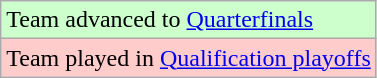<table class="wikitable">
<tr style="width:10px; background:#cfc;">
<td>Team advanced to <a href='#'>Quarterfinals</a></td>
</tr>
<tr style="width:10px; background:#fcc;">
<td>Team played in <a href='#'>Qualification playoffs</a></td>
</tr>
</table>
